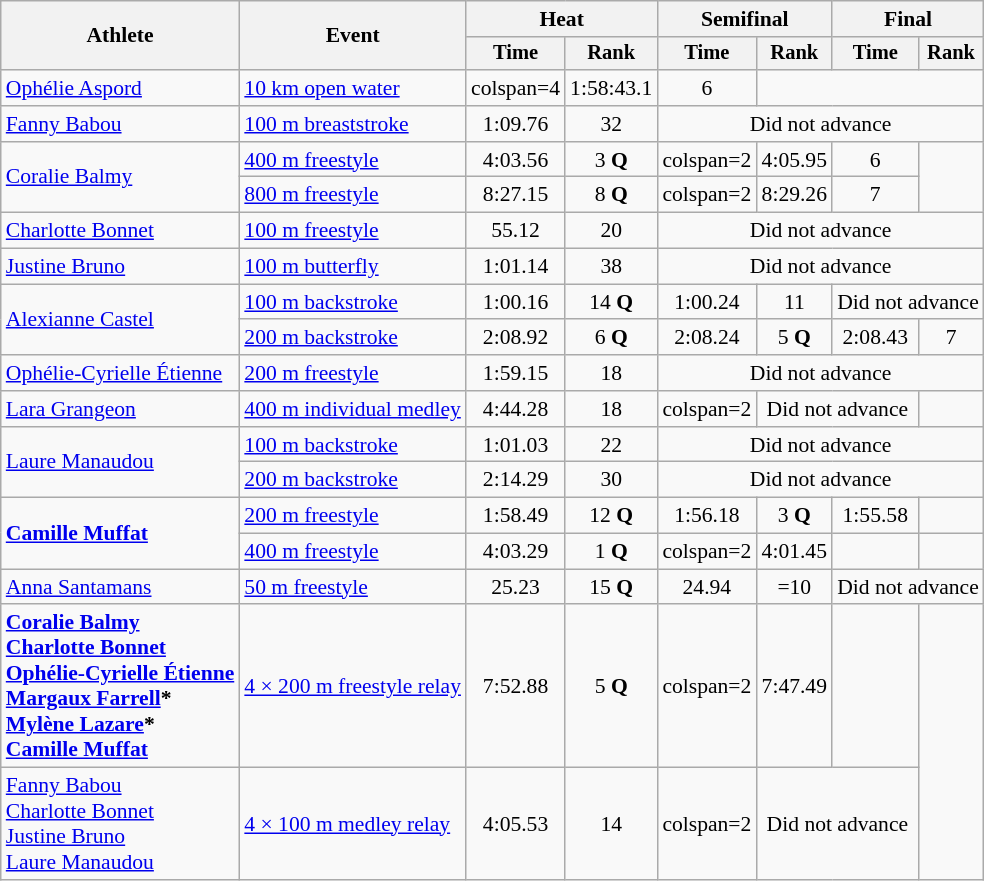<table class=wikitable style="font-size:90%">
<tr>
<th rowspan="2">Athlete</th>
<th rowspan="2">Event</th>
<th colspan="2">Heat</th>
<th colspan="2">Semifinal</th>
<th colspan="2">Final</th>
</tr>
<tr style="font-size:95%">
<th>Time</th>
<th>Rank</th>
<th>Time</th>
<th>Rank</th>
<th>Time</th>
<th>Rank</th>
</tr>
<tr align=center>
<td align=left><a href='#'>Ophélie Aspord</a></td>
<td align=left><a href='#'>10 km open water</a></td>
<td>colspan=4 </td>
<td>1:58:43.1</td>
<td>6</td>
</tr>
<tr align=center>
<td align=left><a href='#'>Fanny Babou</a></td>
<td align=left><a href='#'>100 m breaststroke</a></td>
<td>1:09.76</td>
<td>32</td>
<td colspan=4>Did not advance</td>
</tr>
<tr align=center>
<td align=left rowspan=2><a href='#'>Coralie Balmy</a></td>
<td align=left><a href='#'>400 m freestyle</a></td>
<td>4:03.56</td>
<td>3 <strong>Q</strong></td>
<td>colspan=2 </td>
<td>4:05.95</td>
<td>6</td>
</tr>
<tr align=center>
<td align=left><a href='#'>800 m freestyle</a></td>
<td>8:27.15</td>
<td>8 <strong>Q</strong></td>
<td>colspan=2 </td>
<td>8:29.26</td>
<td>7</td>
</tr>
<tr align=center>
<td align=left><a href='#'>Charlotte Bonnet</a></td>
<td align=left><a href='#'>100 m freestyle</a></td>
<td>55.12</td>
<td>20</td>
<td colspan=4>Did not advance</td>
</tr>
<tr align=center>
<td align=left><a href='#'>Justine Bruno</a></td>
<td align=left><a href='#'>100 m butterfly</a></td>
<td>1:01.14</td>
<td>38</td>
<td colspan=4>Did not advance</td>
</tr>
<tr align=center>
<td align=left rowspan=2><a href='#'>Alexianne Castel</a></td>
<td align=left><a href='#'>100 m backstroke</a></td>
<td>1:00.16</td>
<td>14 <strong>Q</strong></td>
<td>1:00.24</td>
<td>11</td>
<td colspan=2>Did not advance</td>
</tr>
<tr align=center>
<td align=left><a href='#'>200 m backstroke</a></td>
<td>2:08.92</td>
<td>6 <strong>Q</strong></td>
<td>2:08.24</td>
<td>5 <strong>Q</strong></td>
<td>2:08.43</td>
<td>7</td>
</tr>
<tr align=center>
<td align=left><a href='#'>Ophélie-Cyrielle Étienne</a></td>
<td align=left><a href='#'>200 m freestyle</a></td>
<td>1:59.15</td>
<td>18</td>
<td colspan=4>Did not advance</td>
</tr>
<tr align=center>
<td align=left><a href='#'>Lara Grangeon</a></td>
<td align=left><a href='#'>400 m individual medley</a></td>
<td>4:44.28</td>
<td>18</td>
<td>colspan=2 </td>
<td colspan=2>Did not advance</td>
</tr>
<tr align=center>
<td align=left rowspan=2><a href='#'>Laure Manaudou</a></td>
<td align=left><a href='#'>100 m backstroke</a></td>
<td>1:01.03</td>
<td>22</td>
<td colspan=4>Did not advance</td>
</tr>
<tr align=center>
<td align=left><a href='#'>200 m backstroke</a></td>
<td>2:14.29</td>
<td>30</td>
<td colspan=4>Did not advance</td>
</tr>
<tr align=center>
<td align=left rowspan=2><strong><a href='#'>Camille Muffat</a></strong></td>
<td align=left><a href='#'>200 m freestyle</a></td>
<td>1:58.49</td>
<td>12 <strong>Q</strong></td>
<td>1:56.18</td>
<td>3 <strong>Q</strong></td>
<td>1:55.58</td>
<td></td>
</tr>
<tr align=center>
<td align=left><a href='#'>400 m freestyle</a></td>
<td>4:03.29</td>
<td>1 <strong>Q</strong></td>
<td>colspan=2 </td>
<td>4:01.45 </td>
<td></td>
</tr>
<tr align=center>
<td align=left><a href='#'>Anna Santamans</a></td>
<td align=left><a href='#'>50 m freestyle</a></td>
<td>25.23</td>
<td>15 <strong>Q</strong></td>
<td>24.94</td>
<td>=10</td>
<td colspan=2>Did not advance</td>
</tr>
<tr align=center>
<td align=left><strong><a href='#'>Coralie Balmy</a><br><a href='#'>Charlotte Bonnet</a><br><a href='#'>Ophélie-Cyrielle Étienne</a><br><a href='#'>Margaux Farrell</a>*<br><a href='#'>Mylène Lazare</a>*<br><a href='#'>Camille Muffat</a></strong></td>
<td align=left><a href='#'>4 × 200 m freestyle relay</a></td>
<td>7:52.88</td>
<td>5 <strong>Q</strong></td>
<td>colspan=2 </td>
<td>7:47.49</td>
<td></td>
</tr>
<tr align=center>
<td align=left><a href='#'>Fanny Babou</a><br><a href='#'>Charlotte Bonnet</a><br><a href='#'>Justine Bruno</a><br><a href='#'>Laure Manaudou</a></td>
<td align=left><a href='#'>4 × 100 m medley relay</a></td>
<td>4:05.53</td>
<td>14</td>
<td>colspan=2 </td>
<td colspan=2>Did not advance</td>
</tr>
</table>
